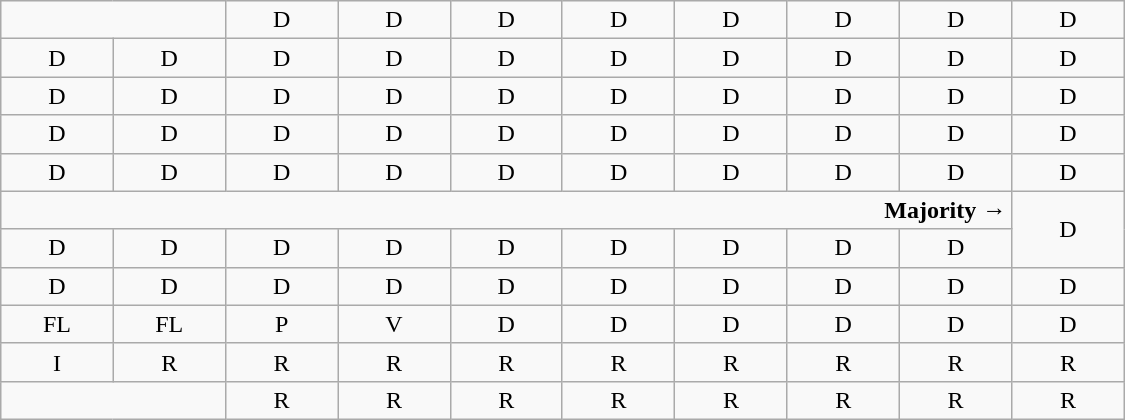<table class="wikitable" style="text-align:center" width=750px>
<tr>
<td colspan=2> </td>
<td>D</td>
<td>D</td>
<td>D</td>
<td>D</td>
<td>D</td>
<td>D</td>
<td>D</td>
<td>D</td>
</tr>
<tr>
<td width=10%  >D</td>
<td width=10%  >D</td>
<td width=10%  >D</td>
<td width=10%  >D</td>
<td width=10%  >D</td>
<td width=10%  >D</td>
<td width=10%  >D</td>
<td width=10%  >D</td>
<td width=10%  >D</td>
<td width=10%  >D</td>
</tr>
<tr>
<td>D</td>
<td>D</td>
<td>D</td>
<td>D</td>
<td>D</td>
<td>D</td>
<td>D</td>
<td>D</td>
<td>D</td>
<td>D</td>
</tr>
<tr>
<td>D</td>
<td>D</td>
<td>D</td>
<td>D</td>
<td>D</td>
<td>D</td>
<td>D</td>
<td>D</td>
<td>D</td>
<td>D</td>
</tr>
<tr>
<td>D</td>
<td>D</td>
<td>D</td>
<td>D</td>
<td>D</td>
<td>D</td>
<td>D</td>
<td>D</td>
<td>D</td>
<td>D</td>
</tr>
<tr>
<td colspan=9 align=right><strong>Majority →</strong></td>
<td rowspan=2 >D</td>
</tr>
<tr>
<td>D<br></td>
<td>D<br></td>
<td>D<br></td>
<td>D<br></td>
<td>D<br></td>
<td>D<br></td>
<td>D<br></td>
<td>D<br></td>
<td>D</td>
</tr>
<tr>
<td>D<br></td>
<td>D<br></td>
<td>D<br></td>
<td>D<br></td>
<td>D<br></td>
<td>D<br></td>
<td>D<br></td>
<td>D<br></td>
<td>D<br></td>
<td>D<br></td>
</tr>
<tr>
<td>FL</td>
<td>FL<br></td>
<td>P</td>
<td>V</td>
<td>D<br></td>
<td>D<br></td>
<td>D<br></td>
<td>D<br></td>
<td>D<br></td>
<td>D<br></td>
</tr>
<tr>
<td>I<br></td>
<td>R<br></td>
<td>R<br></td>
<td>R<br></td>
<td>R<br></td>
<td>R<br></td>
<td>R<br></td>
<td>R</td>
<td>R</td>
<td>R</td>
</tr>
<tr>
<td colspan=2> </td>
<td>R</td>
<td>R</td>
<td>R</td>
<td>R</td>
<td>R</td>
<td>R</td>
<td>R</td>
<td>R</td>
</tr>
</table>
